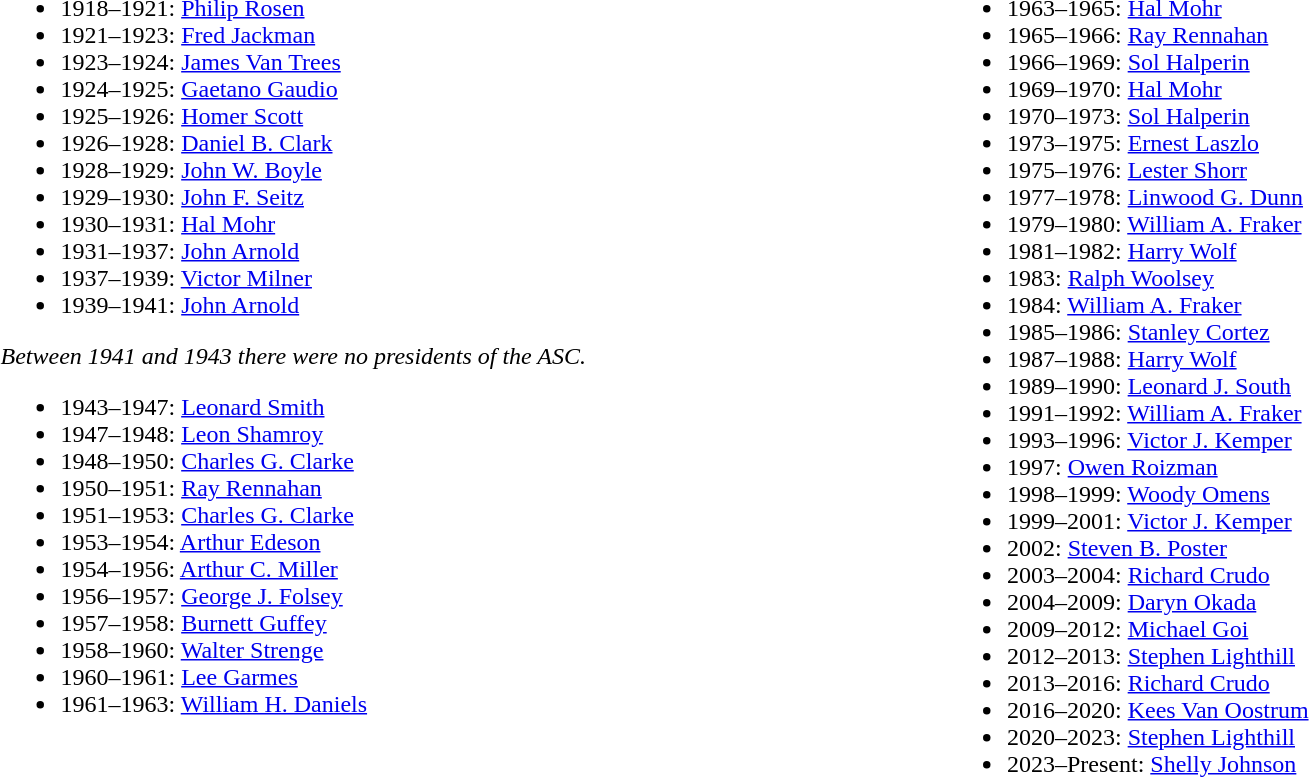<table style="width:100%">
<tr>
<td style="vertical-align:top; width:50%"><br><ul><li>1918–1921: <a href='#'>Philip Rosen</a></li><li>1921–1923: <a href='#'>Fred Jackman</a></li><li>1923–1924: <a href='#'>James Van Trees</a></li><li>1924–1925: <a href='#'>Gaetano Gaudio</a></li><li>1925–1926: <a href='#'>Homer Scott</a></li><li>1926–1928: <a href='#'>Daniel B. Clark</a></li><li>1928–1929: <a href='#'>John W. Boyle</a></li><li>1929–1930: <a href='#'>John F. Seitz</a></li><li>1930–1931: <a href='#'>Hal Mohr</a></li><li>1931–1937: <a href='#'>John Arnold</a></li><li>1937–1939: <a href='#'>Victor Milner</a></li><li>1939–1941: <a href='#'>John Arnold</a></li></ul><em>Between 1941 and 1943 there were no presidents of the ASC.</em><ul><li>1943–1947: <a href='#'>Leonard Smith</a></li><li>1947–1948: <a href='#'>Leon Shamroy</a></li><li>1948–1950: <a href='#'>Charles G. Clarke</a></li><li>1950–1951: <a href='#'>Ray Rennahan</a></li><li>1951–1953: <a href='#'>Charles G. Clarke</a></li><li>1953–1954: <a href='#'>Arthur Edeson</a></li><li>1954–1956: <a href='#'>Arthur C. Miller</a></li><li>1956–1957: <a href='#'>George J. Folsey</a></li><li>1957–1958: <a href='#'>Burnett Guffey</a></li><li>1958–1960: <a href='#'>Walter Strenge</a></li><li>1960–1961: <a href='#'>Lee Garmes</a></li><li>1961–1963: <a href='#'>William H. Daniels</a></li></ul></td>
<td style="vertical-align:top; width:50%"><br><ul><li>1963–1965: <a href='#'>Hal Mohr</a></li><li>1965–1966: <a href='#'>Ray Rennahan</a></li><li>1966–1969: <a href='#'>Sol Halperin</a></li><li>1969–1970: <a href='#'>Hal Mohr</a></li><li>1970–1973: <a href='#'>Sol Halperin</a></li><li>1973–1975: <a href='#'>Ernest Laszlo</a></li><li>1975–1976: <a href='#'>Lester Shorr</a></li><li>1977–1978: <a href='#'>Linwood G. Dunn</a></li><li>1979–1980: <a href='#'>William A. Fraker</a></li><li>1981–1982: <a href='#'>Harry Wolf</a></li><li>1983: <a href='#'>Ralph Woolsey</a></li><li>1984: <a href='#'>William A. Fraker</a></li><li>1985–1986: <a href='#'>Stanley Cortez</a></li><li>1987–1988: <a href='#'>Harry Wolf</a></li><li>1989–1990: <a href='#'>Leonard J. South</a></li><li>1991–1992: <a href='#'>William A. Fraker</a></li><li>1993–1996: <a href='#'>Victor J. Kemper</a></li><li>1997: <a href='#'>Owen Roizman</a></li><li>1998–1999: <a href='#'>Woody Omens</a></li><li>1999–2001: <a href='#'>Victor J. Kemper</a></li><li>2002: <a href='#'>Steven B. Poster</a></li><li>2003–2004: <a href='#'>Richard Crudo</a></li><li>2004–2009: <a href='#'>Daryn Okada</a></li><li>2009–2012: <a href='#'>Michael Goi</a></li><li>2012–2013: <a href='#'>Stephen Lighthill</a></li><li>2013–2016: <a href='#'>Richard Crudo</a></li><li>2016–2020: <a href='#'>Kees Van Oostrum</a></li><li>2020–2023: <a href='#'>Stephen Lighthill</a></li><li>2023–Present: <a href='#'>Shelly Johnson</a></li></ul></td>
</tr>
</table>
